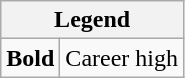<table class="wikitable mw-collapsible mw-collapsed">
<tr>
<th colspan="2">Legend</th>
</tr>
<tr>
<td><strong>Bold</strong></td>
<td>Career high</td>
</tr>
</table>
